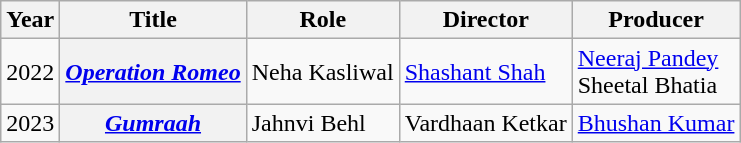<table class="wikitable plainrowheaders sortable">
<tr>
<th scope="col">Year</th>
<th scope="col">Title</th>
<th scope="col">Role</th>
<th scope="col" class="unsortable">Director</th>
<th scope="col" class="unsortable">Producer</th>
</tr>
<tr>
<td>2022</td>
<th scope="row"><em><a href='#'>Operation Romeo</a></em></th>
<td>Neha Kasliwal</td>
<td><a href='#'>Shashant Shah</a></td>
<td><a href='#'>Neeraj Pandey</a><br>Sheetal Bhatia</td>
</tr>
<tr>
<td>2023</td>
<th scope="row"><em><a href='#'>Gumraah</a></em></th>
<td>Jahnvi Behl</td>
<td>Vardhaan Ketkar</td>
<td><a href='#'>Bhushan Kumar</a></td>
</tr>
</table>
